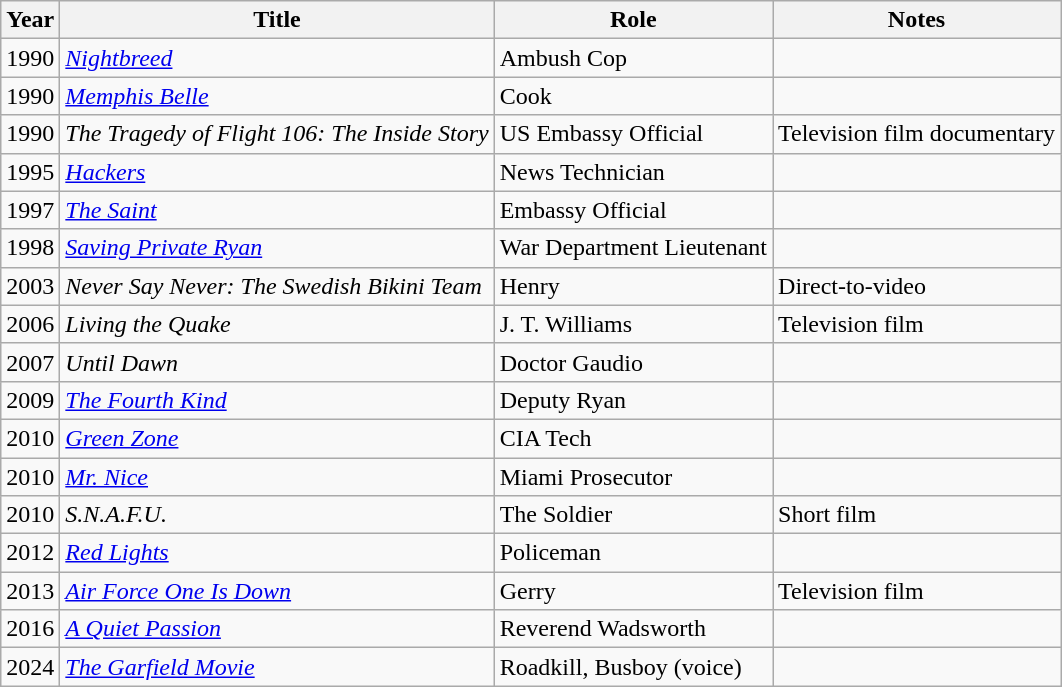<table class="wikitable sortable">
<tr>
<th>Year</th>
<th>Title</th>
<th>Role</th>
<th>Notes</th>
</tr>
<tr>
<td>1990</td>
<td><em><a href='#'>Nightbreed</a></em></td>
<td>Ambush Cop</td>
<td></td>
</tr>
<tr>
<td>1990</td>
<td><em><a href='#'>Memphis Belle</a></em></td>
<td>Cook</td>
<td></td>
</tr>
<tr>
<td>1990</td>
<td><em>The Tragedy of Flight 106: The Inside Story</em></td>
<td>US Embassy Official</td>
<td>Television film documentary</td>
</tr>
<tr>
<td>1995</td>
<td><em><a href='#'>Hackers</a></em></td>
<td>News Technician</td>
<td></td>
</tr>
<tr>
<td>1997</td>
<td><em><a href='#'>The Saint</a></em></td>
<td>Embassy Official</td>
<td></td>
</tr>
<tr>
<td>1998</td>
<td><em><a href='#'>Saving Private Ryan</a></em></td>
<td>War Department Lieutenant</td>
<td></td>
</tr>
<tr>
<td>2003</td>
<td><em>Never Say Never: The Swedish Bikini Team</em></td>
<td>Henry</td>
<td>Direct-to-video</td>
</tr>
<tr>
<td>2006</td>
<td><em>Living the Quake</em></td>
<td>J. T. Williams</td>
<td>Television film</td>
</tr>
<tr>
<td>2007</td>
<td><em>Until Dawn</em></td>
<td>Doctor Gaudio</td>
<td></td>
</tr>
<tr>
<td>2009</td>
<td><em><a href='#'>The Fourth Kind</a></em></td>
<td>Deputy Ryan</td>
<td></td>
</tr>
<tr>
<td>2010</td>
<td><em><a href='#'>Green Zone</a></em></td>
<td>CIA Tech</td>
<td></td>
</tr>
<tr>
<td>2010</td>
<td><em><a href='#'>Mr. Nice</a></em></td>
<td>Miami Prosecutor</td>
<td></td>
</tr>
<tr>
<td>2010</td>
<td><em>S.N.A.F.U.</em></td>
<td>The Soldier</td>
<td>Short film</td>
</tr>
<tr>
<td>2012</td>
<td><em><a href='#'>Red Lights</a></em></td>
<td>Policeman</td>
<td></td>
</tr>
<tr>
<td>2013</td>
<td><em><a href='#'>Air Force One Is Down</a></em></td>
<td>Gerry</td>
<td>Television film</td>
</tr>
<tr>
<td>2016</td>
<td><em><a href='#'>A Quiet Passion</a></em></td>
<td>Reverend Wadsworth</td>
<td></td>
</tr>
<tr>
<td>2024</td>
<td><em><a href='#'>The Garfield Movie</a></em></td>
<td>Roadkill, Busboy (voice)</td>
<td></td>
</tr>
</table>
